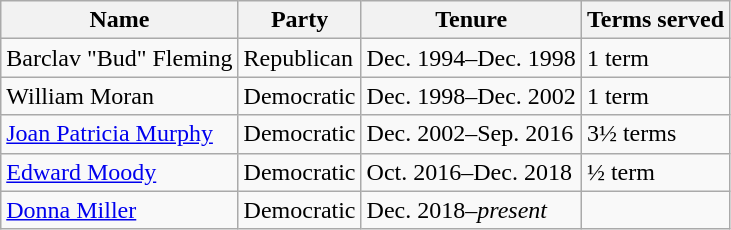<table class="wikitable mw-collapsible mw-collapsed">
<tr>
<th scope="col">Name</th>
<th scope="col">Party</th>
<th scope="col">Tenure</th>
<th scope="col">Terms served</th>
</tr>
<tr>
<td>Barclav "Bud" Fleming</td>
<td>Republican</td>
<td>Dec. 1994–Dec. 1998</td>
<td>1 term</td>
</tr>
<tr>
<td>William Moran</td>
<td>Democratic</td>
<td>Dec. 1998–Dec. 2002</td>
<td>1 term</td>
</tr>
<tr>
<td><a href='#'>Joan Patricia Murphy</a></td>
<td>Democratic</td>
<td>Dec. 2002–Sep. 2016</td>
<td>3½ terms</td>
</tr>
<tr>
<td><a href='#'>Edward Moody</a></td>
<td>Democratic</td>
<td>Oct. 2016–Dec. 2018</td>
<td>½ term</td>
</tr>
<tr>
<td><a href='#'>Donna Miller</a></td>
<td>Democratic</td>
<td>Dec. 2018–<em>present</em></td>
<td></td>
</tr>
</table>
